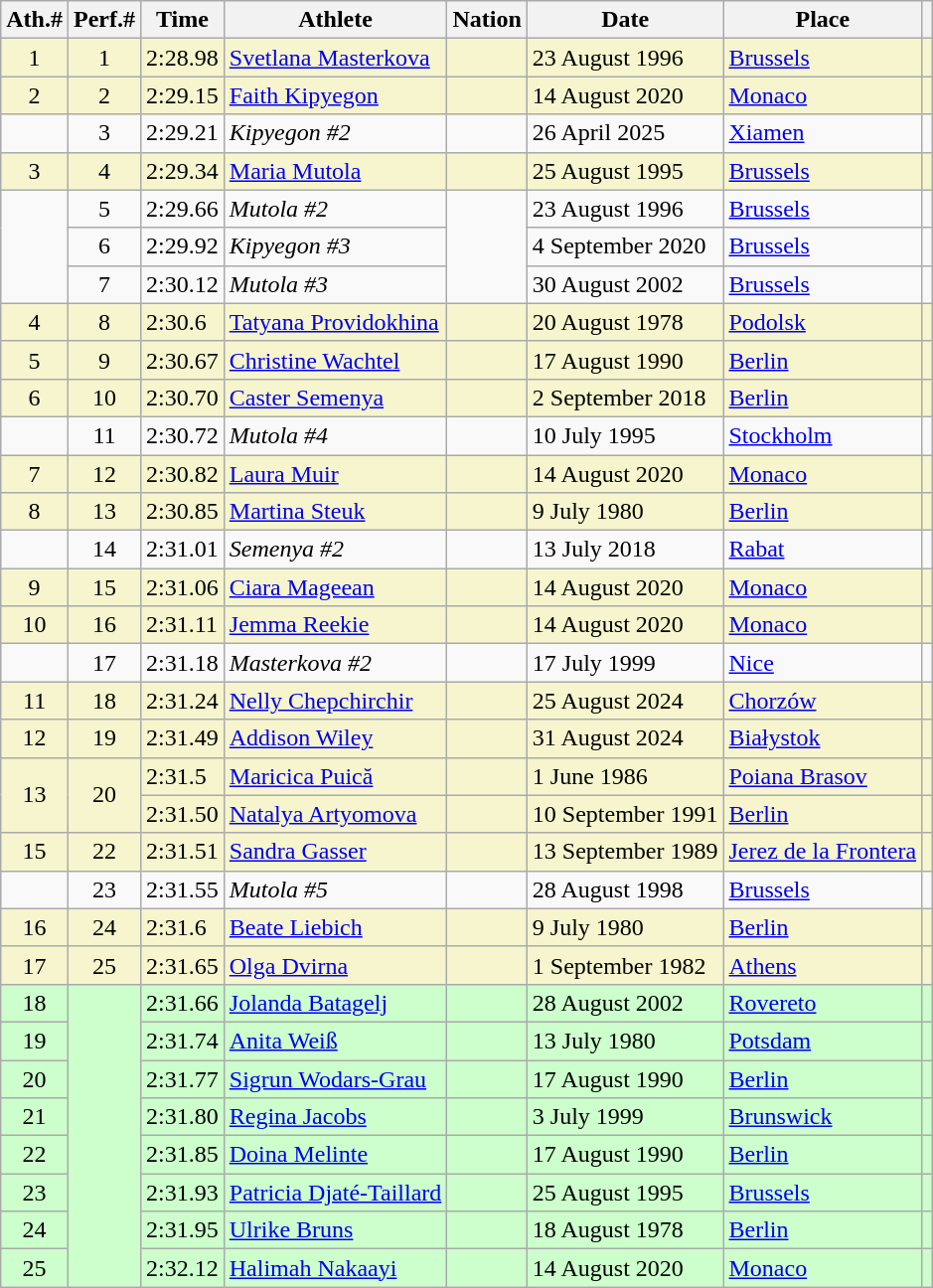<table class="wikitable sortable">
<tr>
<th>Ath.#</th>
<th>Perf.#</th>
<th>Time</th>
<th>Athlete</th>
<th>Nation</th>
<th>Date</th>
<th>Place</th>
<th class="unsortable"></th>
</tr>
<tr bgcolor="#f6F5CE">
<td align="center">1</td>
<td align="center">1</td>
<td>2:28.98</td>
<td><a href='#'>Svetlana Masterkova</a></td>
<td></td>
<td>23 August 1996</td>
<td><a href='#'>Brussels</a></td>
<td></td>
</tr>
<tr bgcolor="#f6F5CE">
<td align="center">2</td>
<td align="center">2</td>
<td>2:29.15</td>
<td><a href='#'>Faith Kipyegon</a></td>
<td></td>
<td>14 August 2020</td>
<td><a href='#'>Monaco</a></td>
<td></td>
</tr>
<tr>
<td align="center"></td>
<td align="center">3</td>
<td>2:29.21</td>
<td><em>Kipyegon #2</em></td>
<td></td>
<td>26 April 2025</td>
<td><a href='#'>Xiamen</a></td>
<td></td>
</tr>
<tr bgcolor="#f6F5CE">
<td align="center">3</td>
<td align="center">4</td>
<td>2:29.34</td>
<td><a href='#'>Maria Mutola</a></td>
<td></td>
<td>25 August 1995</td>
<td><a href='#'>Brussels</a></td>
<td></td>
</tr>
<tr>
<td rowspan="3" align="center"></td>
<td align="center">5</td>
<td>2:29.66</td>
<td><em>Mutola #2</em></td>
<td rowspan="3"></td>
<td>23 August 1996</td>
<td><a href='#'>Brussels</a></td>
<td></td>
</tr>
<tr>
<td align="center">6</td>
<td>2:29.92</td>
<td><em>Kipyegon #3</em></td>
<td>4 September 2020</td>
<td><a href='#'>Brussels</a></td>
<td></td>
</tr>
<tr>
<td align="center">7</td>
<td>2:30.12</td>
<td><em>Mutola #3</em></td>
<td>30 August 2002</td>
<td><a href='#'>Brussels</a></td>
<td></td>
</tr>
<tr bgcolor="#f6F5CE">
<td align="center">4</td>
<td align="center">8</td>
<td>2:30.6 </td>
<td><a href='#'>Tatyana Providokhina</a></td>
<td></td>
<td>20 August 1978</td>
<td><a href='#'>Podolsk</a></td>
<td></td>
</tr>
<tr bgcolor="#f6F5CE">
<td align="center">5</td>
<td align="center">9</td>
<td>2:30.67</td>
<td><a href='#'>Christine Wachtel</a></td>
<td></td>
<td>17 August 1990</td>
<td><a href='#'>Berlin</a></td>
<td></td>
</tr>
<tr bgcolor="#f6F5CE">
<td align="center">6</td>
<td align="center">10</td>
<td>2:30.70</td>
<td><a href='#'>Caster Semenya</a></td>
<td></td>
<td>2 September 2018</td>
<td><a href='#'>Berlin</a></td>
<td></td>
</tr>
<tr>
<td align="center"></td>
<td align="center">11</td>
<td>2:30.72</td>
<td><em>Mutola #4</em></td>
<td></td>
<td>10 July 1995</td>
<td><a href='#'>Stockholm</a></td>
<td></td>
</tr>
<tr bgcolor="#f6F5CE">
<td align="center">7</td>
<td align="center">12</td>
<td>2:30.82</td>
<td><a href='#'>Laura Muir</a></td>
<td></td>
<td>14 August 2020</td>
<td><a href='#'>Monaco</a></td>
<td></td>
</tr>
<tr bgcolor="#f6F5CE">
<td align="center">8</td>
<td align="center">13</td>
<td>2:30.85</td>
<td><a href='#'>Martina Steuk</a></td>
<td></td>
<td>9 July 1980</td>
<td><a href='#'>Berlin</a></td>
<td></td>
</tr>
<tr>
<td></td>
<td align="center">14</td>
<td>2:31.01</td>
<td><em>Semenya #2</em></td>
<td></td>
<td>13 July 2018</td>
<td><a href='#'>Rabat</a></td>
<td></td>
</tr>
<tr bgcolor="#f6F5CE">
<td align="center">9</td>
<td align="center">15</td>
<td>2:31.06</td>
<td><a href='#'>Ciara Mageean</a></td>
<td></td>
<td>14 August 2020</td>
<td><a href='#'>Monaco</a></td>
<td></td>
</tr>
<tr bgcolor="#f6F5CE">
<td align="center">10</td>
<td align="center">16</td>
<td>2:31.11</td>
<td><a href='#'>Jemma Reekie</a></td>
<td></td>
<td>14 August 2020</td>
<td><a href='#'>Monaco</a></td>
<td></td>
</tr>
<tr>
<td></td>
<td align="center">17</td>
<td>2:31.18</td>
<td><em>Masterkova #2</em></td>
<td></td>
<td>17 July 1999</td>
<td><a href='#'>Nice</a></td>
<td></td>
</tr>
<tr bgcolor="#f6F5CE">
<td align="center">11</td>
<td align="center">18</td>
<td>2:31.24</td>
<td><a href='#'>Nelly Chepchirchir</a></td>
<td></td>
<td>25 August 2024</td>
<td><a href='#'>Chorzów</a></td>
<td></td>
</tr>
<tr bgcolor="#f6F5CE">
<td align="center">12</td>
<td align="center">19</td>
<td>2:31.49</td>
<td><a href='#'>Addison Wiley</a></td>
<td></td>
<td>31 August 2024</td>
<td><a href='#'>Białystok</a></td>
<td></td>
</tr>
<tr bgcolor="#f6F5CE">
<td rowspan="2" align="center">13</td>
<td rowspan="2" align="center">20</td>
<td>2:31.5  </td>
<td><a href='#'>Maricica Puică</a></td>
<td></td>
<td>1 June 1986</td>
<td><a href='#'>Poiana Brasov</a></td>
<td></td>
</tr>
<tr bgcolor="#f6F5CE">
<td>2:31.50</td>
<td><a href='#'>Natalya Artyomova</a></td>
<td></td>
<td>10 September 1991</td>
<td><a href='#'>Berlin</a></td>
<td></td>
</tr>
<tr bgcolor="#f6F5CE">
<td align="center">15</td>
<td align="center">22</td>
<td>2:31.51</td>
<td><a href='#'>Sandra Gasser</a></td>
<td></td>
<td>13 September 1989</td>
<td><a href='#'>Jerez de la Frontera</a></td>
<td></td>
</tr>
<tr>
<td></td>
<td align="center">23</td>
<td>2:31.55</td>
<td><em>Mutola #5</em></td>
<td></td>
<td>28 August 1998</td>
<td><a href='#'>Brussels</a></td>
<td></td>
</tr>
<tr bgcolor="#f6F5CE">
<td align="center">16</td>
<td align="center">24</td>
<td>2:31.6 </td>
<td><a href='#'>Beate Liebich</a></td>
<td></td>
<td>9 July 1980</td>
<td><a href='#'>Berlin</a></td>
<td></td>
</tr>
<tr bgcolor="#f6F5CE">
<td align="center">17</td>
<td align="center">25</td>
<td>2:31.65</td>
<td><a href='#'>Olga Dvirna</a></td>
<td></td>
<td>1 September 1982</td>
<td><a href='#'>Athens</a></td>
<td></td>
</tr>
<tr bgcolor="#CCFFCC">
<td align="center">18</td>
<td rowspan="8"></td>
<td>2:31.66</td>
<td><a href='#'>Jolanda Batagelj</a></td>
<td></td>
<td>28 August 2002</td>
<td><a href='#'>Rovereto</a></td>
<td></td>
</tr>
<tr bgcolor="#CCFFCC">
<td align="center">19</td>
<td>2:31.74</td>
<td><a href='#'>Anita Weiß</a></td>
<td></td>
<td>13 July 1980</td>
<td><a href='#'>Potsdam</a></td>
<td></td>
</tr>
<tr bgcolor="#CCFFCC">
<td align="center">20</td>
<td>2:31.77</td>
<td><a href='#'>Sigrun Wodars-Grau</a></td>
<td></td>
<td>17 August 1990</td>
<td><a href='#'>Berlin</a></td>
<td></td>
</tr>
<tr bgcolor="#CCFFCC">
<td align="center">21</td>
<td>2:31.80</td>
<td><a href='#'>Regina Jacobs</a></td>
<td></td>
<td>3 July 1999</td>
<td><a href='#'>Brunswick</a></td>
<td></td>
</tr>
<tr bgcolor="#CCFFCC">
<td align="center">22</td>
<td>2:31.85</td>
<td><a href='#'>Doina Melinte</a></td>
<td></td>
<td>17 August 1990</td>
<td><a href='#'>Berlin</a></td>
<td></td>
</tr>
<tr bgcolor="#CCFFCC">
<td align="center">23</td>
<td>2:31.93</td>
<td><a href='#'>Patricia Djaté-Taillard</a></td>
<td></td>
<td>25 August 1995</td>
<td><a href='#'>Brussels</a></td>
<td></td>
</tr>
<tr bgcolor="#CCFFCC">
<td align="center">24</td>
<td>2:31.95</td>
<td><a href='#'>Ulrike Bruns</a></td>
<td></td>
<td>18 August 1978</td>
<td><a href='#'>Berlin</a></td>
<td></td>
</tr>
<tr bgcolor="#CCFFCC">
<td align="center">25</td>
<td>2:32.12</td>
<td><a href='#'>Halimah Nakaayi</a></td>
<td></td>
<td>14 August 2020</td>
<td><a href='#'>Monaco</a></td>
<td></td>
</tr>
</table>
